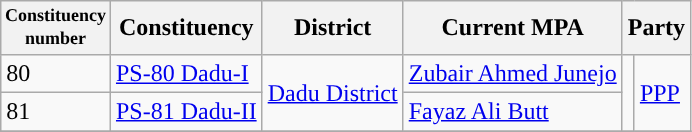<table class="wikitable">
<tr>
<th width="50px" style="font-size:75%">Constituency number</th>
<th>Constituency</th>
<th>District</th>
<th>Current MPA</th>
<th colspan="2">Party</th>
</tr>
<tr>
<td>80</td>
<td><a href='#'>PS-80 Dadu-I</a></td>
<td rowspan="2"><a href='#'>Dadu District</a></td>
<td><a href='#'>Zubair Ahmed Junejo</a></td>
<td rowspan="2"></td>
<td rowspan="2"><a href='#'>PPP</a></td>
</tr>
<tr>
<td>81</td>
<td><a href='#'>PS-81 Dadu-II</a></td>
<td><a href='#'>Fayaz Ali Butt</a></td>
</tr>
<tr>
</tr>
</table>
